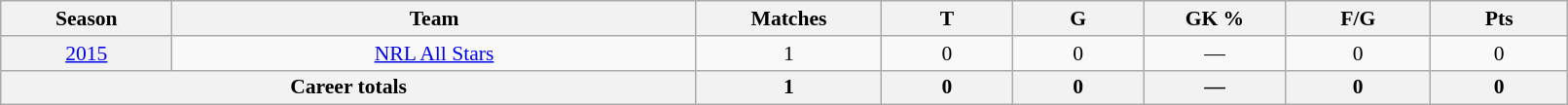<table class="wikitable sortable"  style="font-size:90%; text-align:center; width:85%;">
<tr>
<th width=2%>Season</th>
<th width=8%>Team</th>
<th width=2%>Matches</th>
<th width=2%>T</th>
<th width=2%>G</th>
<th width=2%>GK %</th>
<th width=2%>F/G</th>
<th width=2%>Pts</th>
</tr>
<tr>
<th scope="row" style="text-align:center; font-weight:normal"><a href='#'>2015</a></th>
<td style="text-align:center;"> <a href='#'>NRL All Stars</a></td>
<td>1</td>
<td>0</td>
<td>0</td>
<td>—</td>
<td>0</td>
<td>0</td>
</tr>
<tr class="sortbottom">
<th colspan=2>Career totals</th>
<th>1</th>
<th>0</th>
<th>0</th>
<th>—</th>
<th>0</th>
<th>0</th>
</tr>
</table>
